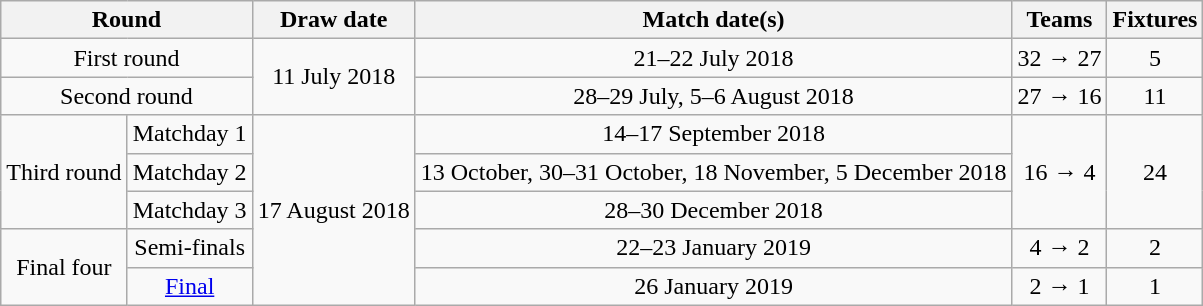<table class="wikitable" style="text-align:center;">
<tr>
<th colspan=2>Round</th>
<th>Draw date</th>
<th>Match date(s)</th>
<th>Teams</th>
<th>Fixtures</th>
</tr>
<tr>
<td colspan=2>First round</td>
<td rowspan=2>11 July 2018</td>
<td>21–22 July 2018</td>
<td>32 → 27</td>
<td>5</td>
</tr>
<tr>
<td colspan=2>Second round</td>
<td>28–29 July, 5–6 August 2018</td>
<td>27 → 16</td>
<td>11</td>
</tr>
<tr>
<td rowspan=3>Third round</td>
<td>Matchday 1</td>
<td rowspan=5>17 August 2018</td>
<td>14–17 September 2018</td>
<td rowspan=3>16 → 4</td>
<td rowspan=3>24</td>
</tr>
<tr>
<td>Matchday 2</td>
<td>13 October, 30–31 October, 18 November, 5 December 2018</td>
</tr>
<tr>
<td>Matchday 3</td>
<td>28–30 December 2018</td>
</tr>
<tr>
<td rowspan=2>Final four</td>
<td>Semi-finals</td>
<td>22–23 January 2019</td>
<td>4 → 2</td>
<td>2</td>
</tr>
<tr>
<td><a href='#'>Final</a></td>
<td>26 January 2019</td>
<td>2 → 1</td>
<td>1</td>
</tr>
</table>
